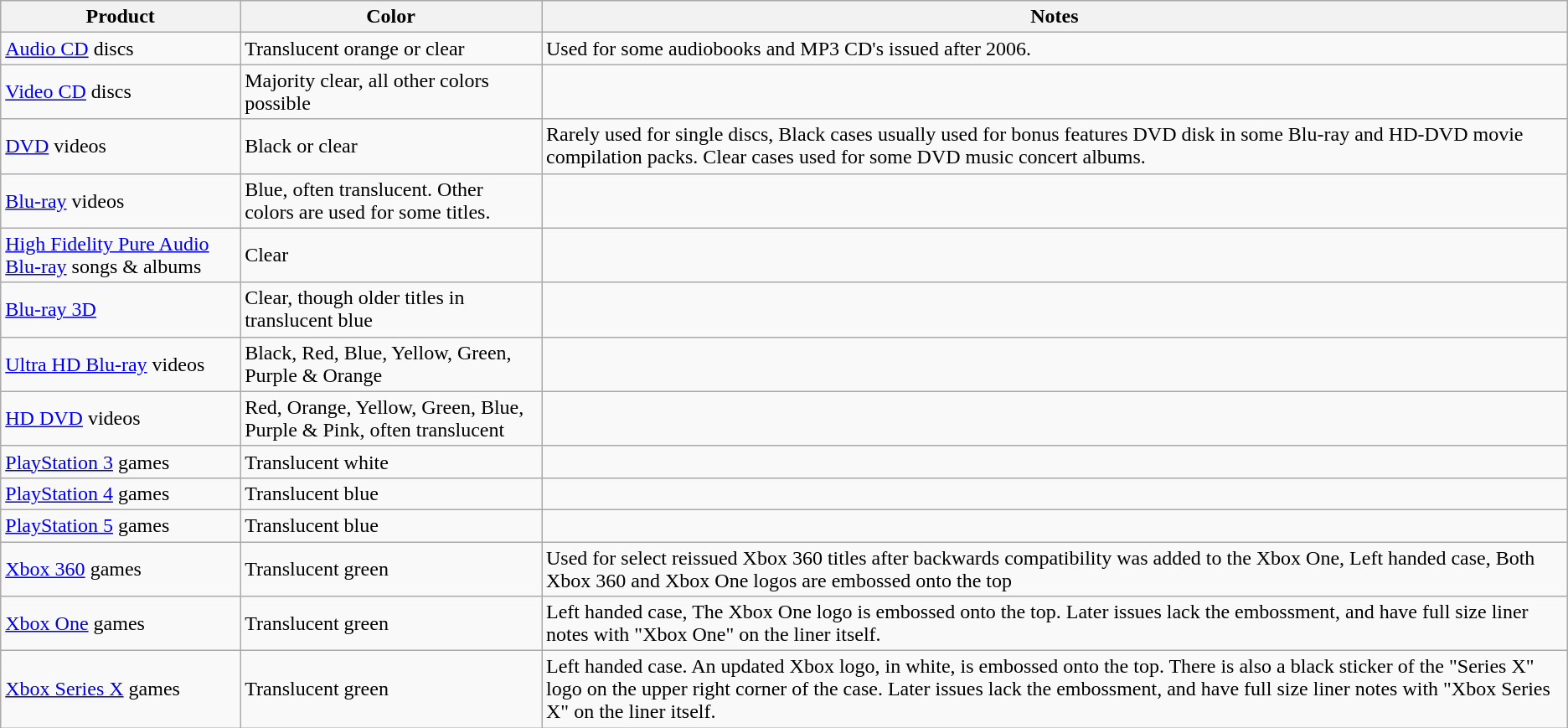<table class="wikitable sortable sticky-header">
<tr>
<th>Product</th>
<th>Color</th>
<th>Notes</th>
</tr>
<tr>
<td><a href='#'>Audio CD</a> discs</td>
<td>Translucent orange or clear</td>
<td>Used for some audiobooks and MP3 CD's issued after 2006.</td>
</tr>
<tr>
<td><a href='#'>Video CD</a> discs</td>
<td>Majority clear, all other colors possible</td>
<td></td>
</tr>
<tr>
<td><a href='#'>DVD</a> videos</td>
<td>Black or clear</td>
<td>Rarely used for single discs, Black cases usually used for bonus features DVD disk in some Blu-ray and HD-DVD movie compilation packs. Clear cases used for some DVD music concert albums.</td>
</tr>
<tr>
<td><a href='#'>Blu-ray</a> videos</td>
<td>Blue, often translucent. Other colors are used for some titles.</td>
<td></td>
</tr>
<tr>
<td><a href='#'>High Fidelity Pure Audio</a> <a href='#'>Blu-ray</a> songs & albums</td>
<td>Clear</td>
<td></td>
</tr>
<tr>
<td><a href='#'>Blu-ray 3D</a></td>
<td>Clear, though older titles in translucent blue</td>
<td></td>
</tr>
<tr>
<td><a href='#'>Ultra HD Blu-ray</a> videos</td>
<td>Black, Red, Blue, Yellow, Green, Purple & Orange</td>
<td></td>
</tr>
<tr>
<td><a href='#'>HD DVD</a> videos</td>
<td>Red, Orange, Yellow, Green, Blue, Purple & Pink, often translucent</td>
<td></td>
</tr>
<tr>
<td><a href='#'>PlayStation 3</a> games</td>
<td>Translucent white</td>
<td></td>
</tr>
<tr>
<td><a href='#'>PlayStation 4</a> games</td>
<td>Translucent blue</td>
<td></td>
</tr>
<tr>
<td><a href='#'>PlayStation 5</a> games</td>
<td>Translucent blue</td>
<td></td>
</tr>
<tr>
<td><a href='#'>Xbox 360</a> games</td>
<td>Translucent green</td>
<td>Used for select reissued Xbox 360 titles after backwards compatibility was added to the Xbox One, Left handed case, Both Xbox 360 and Xbox One logos are embossed onto the top</td>
</tr>
<tr>
<td><a href='#'>Xbox One</a> games</td>
<td>Translucent green</td>
<td>Left handed case, The Xbox One logo is embossed onto the top.  Later issues lack the embossment, and have full size liner notes with "Xbox One" on the liner itself.</td>
</tr>
<tr>
<td><a href='#'>Xbox Series X</a> games</td>
<td>Translucent green</td>
<td>Left handed case. An updated Xbox logo, in white, is embossed onto the top. There is also a black sticker of the "Series X" logo on the upper right corner of the case.  Later issues lack the embossment, and have full size liner notes with "Xbox Series X" on the liner itself.</td>
</tr>
</table>
